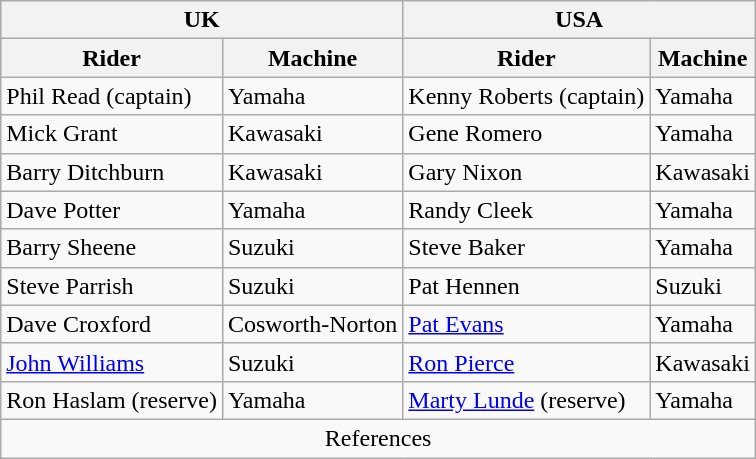<table class="wikitable">
<tr>
<th colspan=2>UK</th>
<th colspan=2>USA</th>
</tr>
<tr>
<th>Rider</th>
<th>Machine</th>
<th>Rider</th>
<th>Machine</th>
</tr>
<tr>
<td>Phil Read (captain)</td>
<td>Yamaha</td>
<td>Kenny Roberts (captain)</td>
<td>Yamaha</td>
</tr>
<tr>
<td>Mick Grant</td>
<td>Kawasaki</td>
<td>Gene Romero</td>
<td>Yamaha</td>
</tr>
<tr>
<td>Barry Ditchburn</td>
<td>Kawasaki</td>
<td>Gary Nixon</td>
<td>Kawasaki</td>
</tr>
<tr>
<td>Dave Potter</td>
<td>Yamaha</td>
<td>Randy Cleek</td>
<td>Yamaha</td>
</tr>
<tr>
<td>Barry Sheene</td>
<td>Suzuki</td>
<td>Steve Baker</td>
<td>Yamaha</td>
</tr>
<tr>
<td>Steve Parrish</td>
<td>Suzuki</td>
<td>Pat Hennen</td>
<td>Suzuki</td>
</tr>
<tr>
<td>Dave Croxford</td>
<td>Cosworth-Norton</td>
<td><a href='#'>Pat Evans</a></td>
<td>Yamaha</td>
</tr>
<tr>
<td><a href='#'>John Williams</a></td>
<td>Suzuki</td>
<td><a href='#'>Ron Pierce</a></td>
<td>Kawasaki</td>
</tr>
<tr>
<td>Ron Haslam (reserve)</td>
<td>Yamaha</td>
<td><a href='#'>Marty Lunde</a> (reserve)</td>
<td>Yamaha</td>
</tr>
<tr>
<td colspan=4 align="center">References</td>
</tr>
</table>
